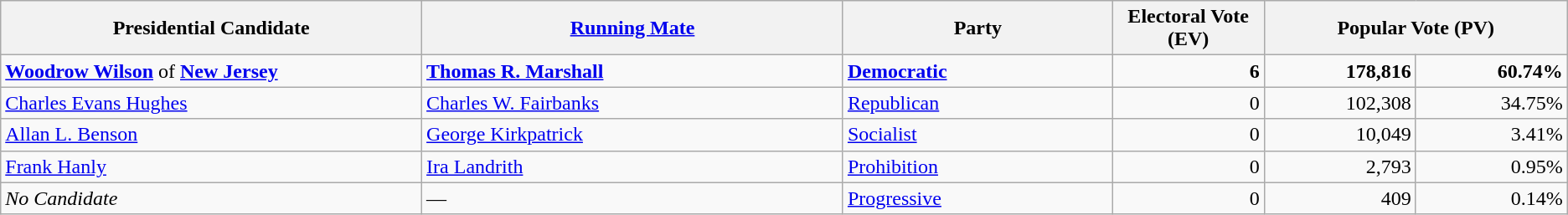<table class="wikitable">
<tr>
<th width="25%">Presidential Candidate</th>
<th width="25%"><a href='#'>Running Mate</a></th>
<th width="16%">Party</th>
<th width="9%">Electoral Vote (EV)</th>
<th colspan="2" width="18%">Popular Vote (PV)</th>
</tr>
<tr>
<td><strong><a href='#'>Woodrow Wilson</a></strong> of <strong><a href='#'>New Jersey</a></strong></td>
<td><strong><a href='#'>Thomas R. Marshall</a></strong></td>
<td><strong><a href='#'>Democratic</a></strong></td>
<td align="right"><strong>6</strong></td>
<td align="right"><strong>178,816</strong></td>
<td align="right"><strong>60.74%</strong></td>
</tr>
<tr>
<td><a href='#'>Charles Evans Hughes</a></td>
<td><a href='#'>Charles W. Fairbanks</a></td>
<td><a href='#'>Republican</a></td>
<td align="right">0</td>
<td align="right">102,308</td>
<td align="right">34.75%</td>
</tr>
<tr>
<td><a href='#'>Allan L. Benson</a></td>
<td><a href='#'>George Kirkpatrick</a></td>
<td><a href='#'>Socialist</a></td>
<td align="right">0</td>
<td align="right">10,049</td>
<td align="right">3.41%</td>
</tr>
<tr>
<td><a href='#'>Frank Hanly</a></td>
<td><a href='#'>Ira Landrith</a></td>
<td><a href='#'>Prohibition</a></td>
<td align="right">0</td>
<td align="right">2,793</td>
<td align="right">0.95%</td>
</tr>
<tr>
<td><em>No Candidate</em></td>
<td>—</td>
<td><a href='#'>Progressive</a></td>
<td align="right">0</td>
<td align="right">409</td>
<td align="right">0.14%</td>
</tr>
</table>
